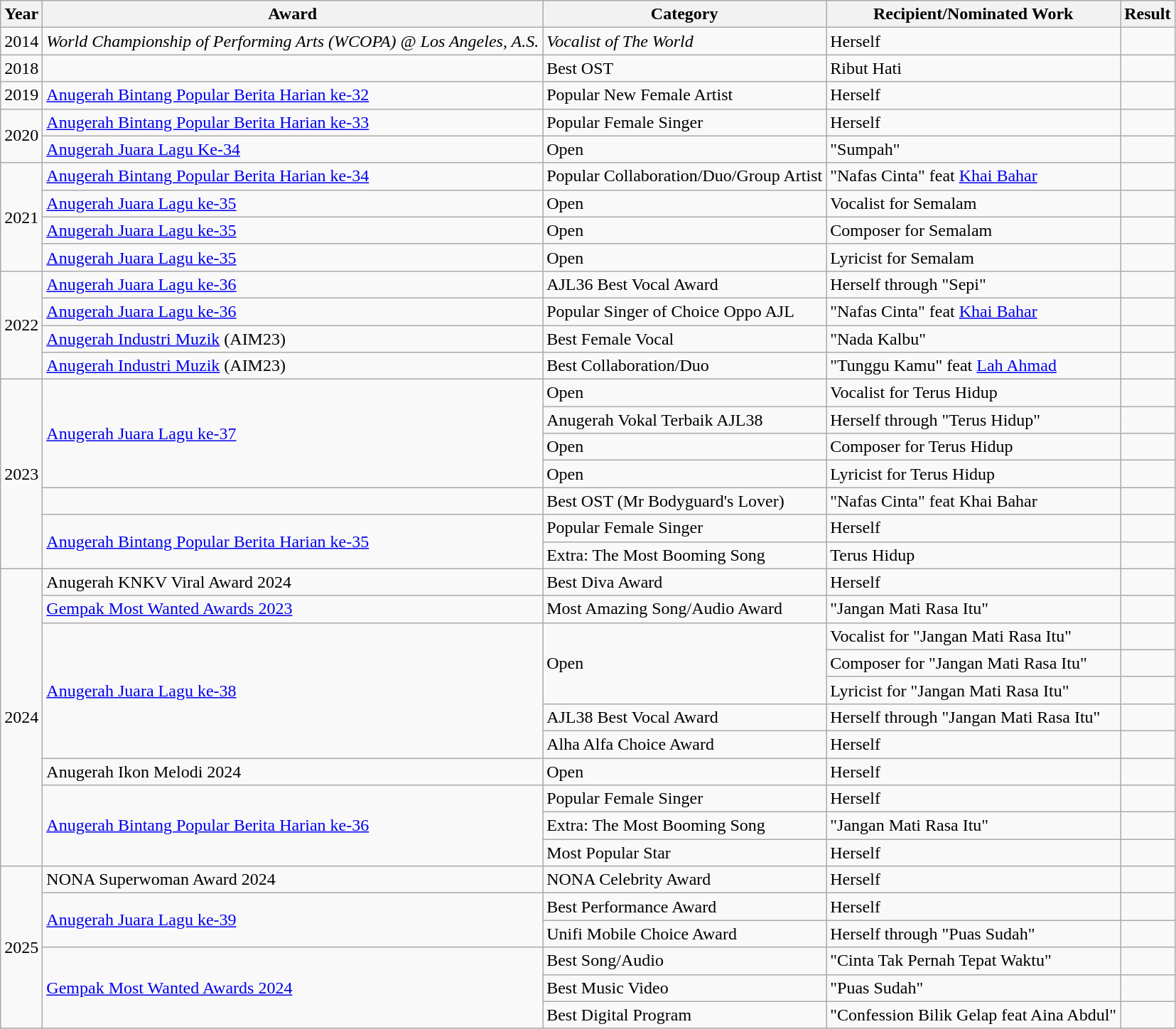<table class="wikitable">
<tr>
<th>Year</th>
<th>Award</th>
<th>Category</th>
<th>Recipient/Nominated Work</th>
<th>Result</th>
</tr>
<tr>
<td rowspan="1">2014</td>
<td><em>World Championship of Performing Arts (WCOPA) @ Los Angeles, A.S.</em></td>
<td><em>Vocalist of The World</em></td>
<td>Herself</td>
<td></td>
</tr>
<tr>
<td>2018</td>
<td></td>
<td>Best OST</td>
<td>Ribut Hati</td>
<td></td>
</tr>
<tr>
<td>2019</td>
<td><a href='#'>Anugerah Bintang Popular Berita Harian ke-32</a></td>
<td>Popular New Female Artist</td>
<td>Herself</td>
<td></td>
</tr>
<tr>
<td rowspan="2">2020</td>
<td><a href='#'>Anugerah Bintang Popular Berita Harian ke-33</a></td>
<td>Popular Female Singer</td>
<td>Herself</td>
<td></td>
</tr>
<tr>
<td><a href='#'>Anugerah Juara Lagu Ke-34</a></td>
<td rowspan="1">Open</td>
<td>"Sumpah"</td>
<td></td>
</tr>
<tr>
<td rowspan="4">2021</td>
<td><a href='#'>Anugerah Bintang Popular Berita Harian ke-34</a></td>
<td>Popular Collaboration/Duo/Group Artist</td>
<td>"Nafas Cinta" feat <a href='#'>Khai Bahar</a></td>
<td></td>
</tr>
<tr>
<td><a href='#'>Anugerah Juara Lagu ke-35</a></td>
<td rowspan="1">Open</td>
<td>Vocalist for Semalam</td>
<td></td>
</tr>
<tr>
<td><a href='#'>Anugerah Juara Lagu ke-35</a></td>
<td>Open</td>
<td>Composer for Semalam</td>
<td></td>
</tr>
<tr>
<td><a href='#'>Anugerah Juara Lagu ke-35</a></td>
<td>Open</td>
<td>Lyricist for Semalam</td>
<td></td>
</tr>
<tr>
<td rowspan="4">2022</td>
<td><a href='#'>Anugerah Juara Lagu ke-36</a></td>
<td>AJL36 Best Vocal Award</td>
<td>Herself through "Sepi"</td>
<td></td>
</tr>
<tr>
<td><a href='#'>Anugerah Juara Lagu ke-36</a></td>
<td>Popular Singer of Choice Oppo AJL</td>
<td>"Nafas Cinta" feat <a href='#'>Khai Bahar</a></td>
<td></td>
</tr>
<tr>
<td><a href='#'>Anugerah Industri Muzik</a> (AIM23)</td>
<td>Best Female Vocal</td>
<td>"Nada Kalbu"</td>
<td></td>
</tr>
<tr>
<td><a href='#'>Anugerah Industri Muzik</a> (AIM23)</td>
<td>Best Collaboration/Duo</td>
<td>"Tunggu Kamu" feat <a href='#'>Lah Ahmad</a></td>
<td></td>
</tr>
<tr>
<td rowspan="7">2023</td>
<td rowspan="4"><a href='#'>Anugerah Juara Lagu ke-37</a></td>
<td>Open</td>
<td>Vocalist for Terus Hidup</td>
<td></td>
</tr>
<tr>
<td>Anugerah Vokal Terbaik AJL38</td>
<td>Herself through "Terus Hidup"</td>
<td></td>
</tr>
<tr>
<td>Open</td>
<td>Composer for Terus Hidup</td>
<td></td>
</tr>
<tr>
<td>Open</td>
<td>Lyricist for Terus Hidup</td>
<td></td>
</tr>
<tr>
<td></td>
<td>Best OST (Mr Bodyguard's Lover)</td>
<td>"Nafas Cinta" feat Khai Bahar</td>
<td></td>
</tr>
<tr>
<td rowspan="2"><a href='#'>Anugerah Bintang Popular Berita Harian ke-35</a></td>
<td>Popular Female Singer</td>
<td>Herself</td>
<td></td>
</tr>
<tr>
<td>Extra: The Most Booming Song</td>
<td>Terus Hidup</td>
<td></td>
</tr>
<tr>
<td rowspan="11">2024</td>
<td>Anugerah KNKV Viral Award 2024</td>
<td>Best Diva Award</td>
<td>Herself</td>
<td></td>
</tr>
<tr>
<td><a href='#'>Gempak Most Wanted Awards 2023</a></td>
<td>Most Amazing Song/Audio Award</td>
<td>"Jangan Mati Rasa Itu"</td>
<td></td>
</tr>
<tr>
<td rowspan="5"><a href='#'>Anugerah Juara Lagu ke-38</a></td>
<td rowspan="3">Open</td>
<td>Vocalist for "Jangan Mati Rasa Itu"</td>
<td></td>
</tr>
<tr>
<td>Composer for "Jangan Mati Rasa Itu"</td>
<td></td>
</tr>
<tr>
<td>Lyricist for "Jangan Mati Rasa Itu"</td>
<td></td>
</tr>
<tr>
<td>AJL38 Best Vocal Award</td>
<td>Herself through "Jangan Mati Rasa Itu"</td>
<td></td>
</tr>
<tr>
<td>Alha Alfa Choice Award</td>
<td>Herself</td>
<td></td>
</tr>
<tr>
<td>Anugerah Ikon Melodi 2024</td>
<td>Open</td>
<td>Herself</td>
<td></td>
</tr>
<tr>
<td rowspan="3"><a href='#'>Anugerah Bintang Popular Berita Harian ke-36</a></td>
<td>Popular Female Singer</td>
<td>Herself</td>
<td></td>
</tr>
<tr>
<td>Extra: The Most Booming Song</td>
<td>"Jangan Mati Rasa Itu"</td>
<td></td>
</tr>
<tr>
<td>Most Popular Star</td>
<td>Herself</td>
<td></td>
</tr>
<tr>
<td rowspan="6">2025</td>
<td>NONA Superwoman Award 2024</td>
<td>NONA Celebrity Award</td>
<td>Herself</td>
<td></td>
</tr>
<tr>
<td rowspan="2"><a href='#'>Anugerah Juara Lagu ke-39</a></td>
<td>Best Performance Award</td>
<td>Herself</td>
<td></td>
</tr>
<tr>
<td>Unifi Mobile Choice Award</td>
<td>Herself through "Puas Sudah"</td>
<td></td>
</tr>
<tr>
<td rowspan="3"><a href='#'>Gempak Most Wanted Awards 2024</a></td>
<td>Best Song/Audio</td>
<td>"Cinta Tak Pernah Tepat Waktu"</td>
<td></td>
</tr>
<tr>
<td>Best Music Video</td>
<td>"Puas Sudah"</td>
<td></td>
</tr>
<tr>
<td>Best Digital Program</td>
<td>"Confession Bilik Gelap feat Aina Abdul"</td>
<td></td>
</tr>
</table>
